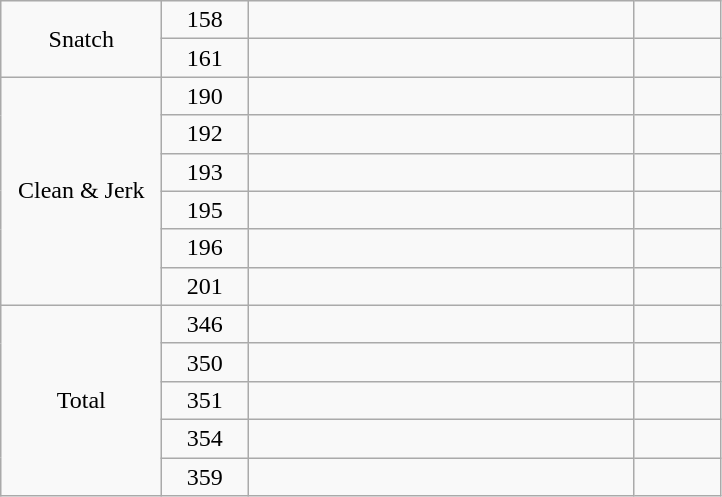<table class = "wikitable" style="text-align:center;">
<tr>
<td rowspan=2 width=100>Snatch</td>
<td width=50>158</td>
<td width=250 align=left></td>
<td width=50></td>
</tr>
<tr>
<td>161</td>
<td align=left></td>
<td></td>
</tr>
<tr>
<td rowspan=6>Clean & Jerk</td>
<td>190</td>
<td align=left></td>
<td></td>
</tr>
<tr>
<td>192</td>
<td align=left></td>
<td></td>
</tr>
<tr>
<td>193</td>
<td align=left></td>
<td></td>
</tr>
<tr>
<td>195</td>
<td align=left></td>
<td></td>
</tr>
<tr>
<td>196</td>
<td align=left></td>
<td></td>
</tr>
<tr>
<td>201</td>
<td align=left></td>
<td></td>
</tr>
<tr>
<td rowspan=5>Total</td>
<td>346</td>
<td align=left></td>
<td></td>
</tr>
<tr>
<td>350</td>
<td align=left></td>
<td></td>
</tr>
<tr>
<td>351</td>
<td align=left></td>
<td></td>
</tr>
<tr>
<td>354</td>
<td align=left></td>
<td></td>
</tr>
<tr>
<td>359</td>
<td align=left></td>
<td></td>
</tr>
</table>
